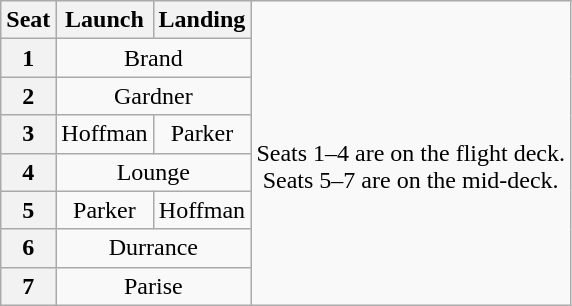<table class="wikitable" style="text-align:center">
<tr>
<th>Seat</th>
<th>Launch</th>
<th>Landing</th>
<td rowspan=8><br>Seats 1–4 are on the flight deck.<br>Seats 5–7 are on the mid-deck.</td>
</tr>
<tr>
<th>1</th>
<td colspan=2>Brand</td>
</tr>
<tr>
<th>2</th>
<td colspan=2>Gardner</td>
</tr>
<tr>
<th>3</th>
<td>Hoffman</td>
<td>Parker</td>
</tr>
<tr>
<th>4</th>
<td colspan=2>Lounge</td>
</tr>
<tr>
<th>5</th>
<td>Parker</td>
<td>Hoffman</td>
</tr>
<tr>
<th>6</th>
<td colspan=2>Durrance</td>
</tr>
<tr>
<th>7</th>
<td colspan=2>Parise</td>
</tr>
</table>
